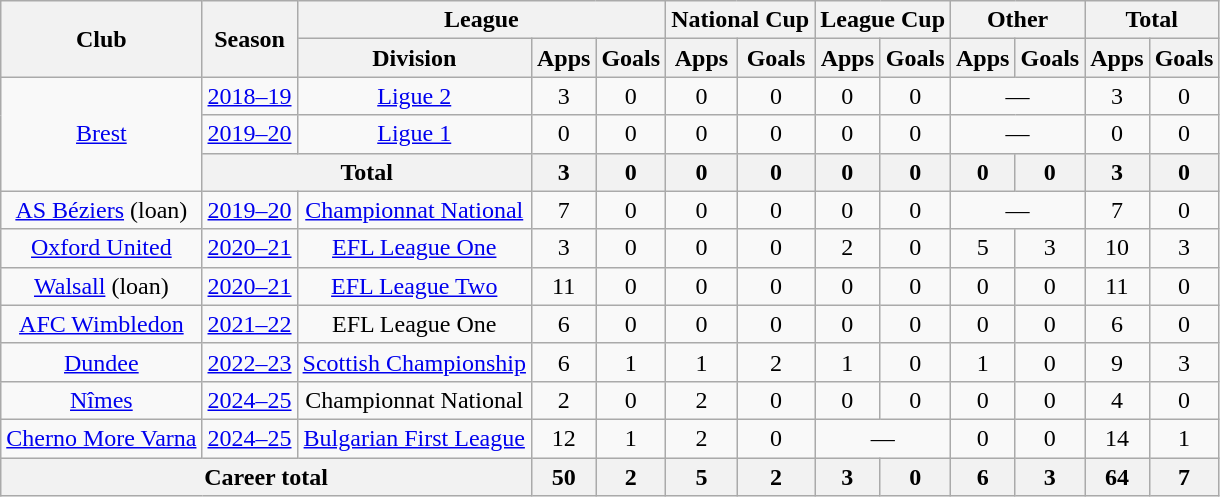<table class="wikitable" style="text-align: center">
<tr>
<th rowspan="2">Club</th>
<th rowspan="2">Season</th>
<th colspan="3">League</th>
<th colspan="2">National Cup</th>
<th colspan="2">League Cup</th>
<th colspan="2">Other</th>
<th colspan="2">Total</th>
</tr>
<tr>
<th>Division</th>
<th>Apps</th>
<th>Goals</th>
<th>Apps</th>
<th>Goals</th>
<th>Apps</th>
<th>Goals</th>
<th>Apps</th>
<th>Goals</th>
<th>Apps</th>
<th>Goals</th>
</tr>
<tr>
<td rowspan="3"><a href='#'>Brest</a></td>
<td><a href='#'>2018–19</a></td>
<td><a href='#'>Ligue 2</a></td>
<td>3</td>
<td>0</td>
<td>0</td>
<td>0</td>
<td>0</td>
<td>0</td>
<td colspan="2">—</td>
<td>3</td>
<td>0</td>
</tr>
<tr>
<td><a href='#'>2019–20</a></td>
<td><a href='#'>Ligue 1</a></td>
<td>0</td>
<td>0</td>
<td>0</td>
<td>0</td>
<td>0</td>
<td>0</td>
<td colspan="2">—</td>
<td>0</td>
<td>0</td>
</tr>
<tr>
<th colspan="2">Total</th>
<th>3</th>
<th>0</th>
<th>0</th>
<th>0</th>
<th>0</th>
<th>0</th>
<th>0</th>
<th>0</th>
<th>3</th>
<th>0</th>
</tr>
<tr>
<td><a href='#'>AS Béziers</a> (loan)</td>
<td><a href='#'>2019–20</a></td>
<td><a href='#'>Championnat National</a></td>
<td>7</td>
<td>0</td>
<td>0</td>
<td>0</td>
<td>0</td>
<td>0</td>
<td colspan="2">—</td>
<td>7</td>
<td>0</td>
</tr>
<tr>
<td><a href='#'>Oxford United</a></td>
<td><a href='#'>2020–21</a></td>
<td><a href='#'>EFL League One</a></td>
<td>3</td>
<td>0</td>
<td>0</td>
<td>0</td>
<td>2</td>
<td>0</td>
<td>5</td>
<td>3</td>
<td>10</td>
<td>3</td>
</tr>
<tr>
<td><a href='#'>Walsall</a> (loan)</td>
<td><a href='#'>2020–21</a></td>
<td><a href='#'>EFL League Two</a></td>
<td>11</td>
<td>0</td>
<td>0</td>
<td>0</td>
<td>0</td>
<td>0</td>
<td>0</td>
<td>0</td>
<td>11</td>
<td>0</td>
</tr>
<tr>
<td><a href='#'>AFC Wimbledon</a></td>
<td><a href='#'>2021–22</a></td>
<td>EFL League One</td>
<td>6</td>
<td>0</td>
<td>0</td>
<td>0</td>
<td>0</td>
<td>0</td>
<td>0</td>
<td>0</td>
<td>6</td>
<td>0</td>
</tr>
<tr>
<td><a href='#'>Dundee</a></td>
<td><a href='#'>2022–23</a></td>
<td><a href='#'>Scottish Championship</a></td>
<td>6</td>
<td>1</td>
<td>1</td>
<td>2</td>
<td>1</td>
<td>0</td>
<td>1</td>
<td>0</td>
<td>9</td>
<td>3</td>
</tr>
<tr>
<td><a href='#'>Nîmes</a></td>
<td><a href='#'>2024–25</a></td>
<td>Championnat National</td>
<td>2</td>
<td>0</td>
<td>2</td>
<td>0</td>
<td>0</td>
<td>0</td>
<td>0</td>
<td>0</td>
<td>4</td>
<td>0</td>
</tr>
<tr>
<td><a href='#'>Cherno More Varna</a></td>
<td><a href='#'>2024–25</a></td>
<td><a href='#'>Bulgarian First League</a></td>
<td>12</td>
<td>1</td>
<td>2</td>
<td>0</td>
<td colspan="2">—</td>
<td>0</td>
<td>0</td>
<td>14</td>
<td>1</td>
</tr>
<tr>
<th colspan="3">Career total</th>
<th>50</th>
<th>2</th>
<th>5</th>
<th>2</th>
<th>3</th>
<th>0</th>
<th>6</th>
<th>3</th>
<th>64</th>
<th>7</th>
</tr>
</table>
